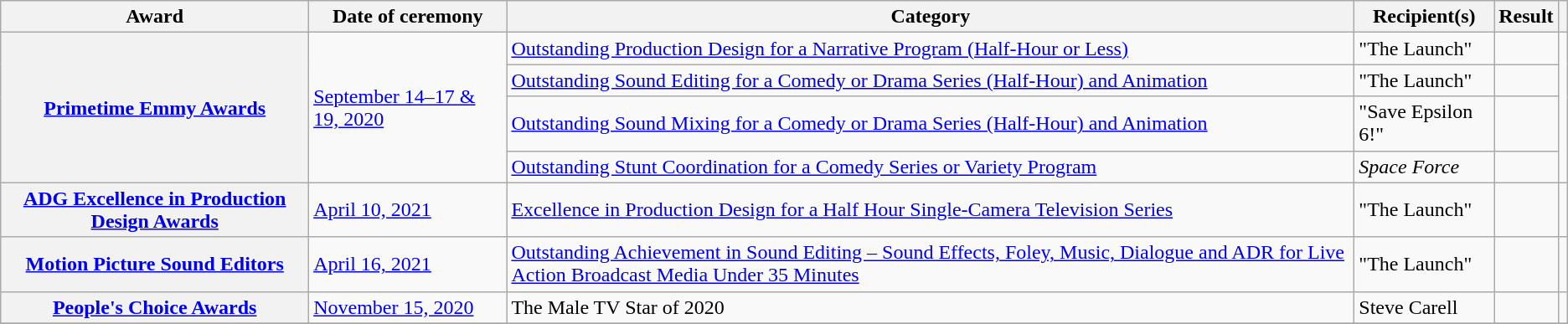<table class="wikitable plainrowheaders">
<tr>
<th scope="col">Award</th>
<th scope="col">Date of ceremony</th>
<th scope="col">Category</th>
<th scope="col">Recipient(s)</th>
<th scope="col">Result</th>
<th scope="col"></th>
</tr>
<tr>
<th rowspan="4" scope="row" style="text-align:center;"><a href='#'>Primetime Emmy Awards</a></th>
<td rowspan="4"><a href='#'>September 14–17 & 19, 2020</a></td>
<td><a href='#'>Outstanding Production Design for a Narrative Program (Half-Hour or Less)</a></td>
<td>"The Launch"</td>
<td></td>
<td rowspan="4" style="text-align:center;"></td>
</tr>
<tr>
<td><a href='#'>Outstanding Sound Editing for a Comedy or Drama Series (Half-Hour) and Animation</a></td>
<td>"The Launch"</td>
<td></td>
</tr>
<tr>
<td><a href='#'>Outstanding Sound Mixing for a Comedy or Drama Series (Half-Hour) and Animation</a></td>
<td>"Save Epsilon 6!"</td>
<td></td>
</tr>
<tr>
<td><a href='#'>Outstanding Stunt Coordination for a Comedy Series or Variety Program</a></td>
<td><em>Space Force</em></td>
<td></td>
</tr>
<tr>
<th scope="row" style="text-align:center;"><a href='#'>ADG Excellence in Production Design Awards</a></th>
<td><a href='#'>April 10, 2021</a></td>
<td><a href='#'>Excellence in Production Design for a Half Hour Single-Camera Television Series</a></td>
<td>"The Launch"</td>
<td></td>
<td style="text-align:center;"></td>
</tr>
<tr>
<th scope="row" style="text-align:center;"><a href='#'>Motion Picture Sound Editors</a></th>
<td><a href='#'>April 16, 2021</a></td>
<td><a href='#'>Outstanding Achievement in Sound Editing – Sound Effects, Foley, Music, Dialogue and ADR for Live Action Broadcast Media Under 35 Minutes</a></td>
<td>"The Launch"</td>
<td></td>
<td style="text-align:center;"></td>
</tr>
<tr>
<th scope="row" style="text-align:center;"><a href='#'>People's Choice Awards</a></th>
<td><a href='#'>November 15, 2020</a></td>
<td>The Male TV Star of 2020</td>
<td>Steve Carell</td>
<td></td>
<td style="text-align:center;"></td>
</tr>
<tr>
</tr>
</table>
